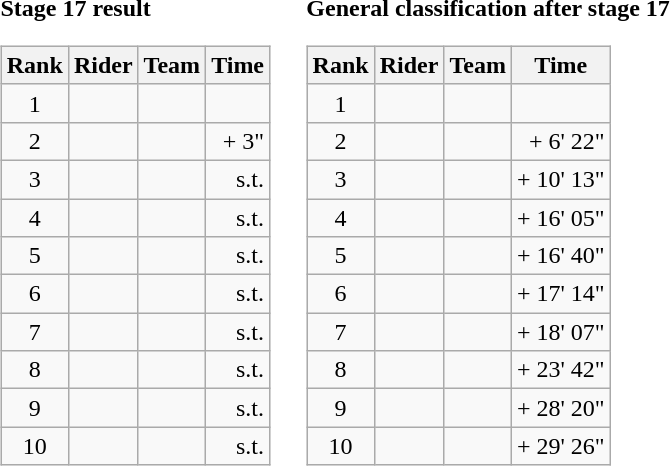<table>
<tr>
<td><strong>Stage 17 result</strong><br><table class="wikitable">
<tr>
<th scope="col">Rank</th>
<th scope="col">Rider</th>
<th scope="col">Team</th>
<th scope="col">Time</th>
</tr>
<tr>
<td style="text-align:center;">1</td>
<td></td>
<td></td>
<td style="text-align:right;"></td>
</tr>
<tr>
<td style="text-align:center;">2</td>
<td></td>
<td></td>
<td style="text-align:right;">+ 3"</td>
</tr>
<tr>
<td style="text-align:center;">3</td>
<td></td>
<td></td>
<td style="text-align:right;">s.t.</td>
</tr>
<tr>
<td style="text-align:center;">4</td>
<td></td>
<td></td>
<td style="text-align:right;">s.t.</td>
</tr>
<tr>
<td style="text-align:center;">5</td>
<td></td>
<td></td>
<td style="text-align:right;">s.t.</td>
</tr>
<tr>
<td style="text-align:center;">6</td>
<td></td>
<td></td>
<td style="text-align:right;">s.t.</td>
</tr>
<tr>
<td style="text-align:center;">7</td>
<td></td>
<td></td>
<td style="text-align:right;">s.t.</td>
</tr>
<tr>
<td style="text-align:center;">8</td>
<td></td>
<td></td>
<td style="text-align:right;">s.t.</td>
</tr>
<tr>
<td style="text-align:center;">9</td>
<td></td>
<td></td>
<td style="text-align:right;">s.t.</td>
</tr>
<tr>
<td style="text-align:center;">10</td>
<td></td>
<td></td>
<td style="text-align:right;">s.t.</td>
</tr>
</table>
</td>
<td></td>
<td><strong>General classification after stage 17</strong><br><table class="wikitable">
<tr>
<th scope="col">Rank</th>
<th scope="col">Rider</th>
<th scope="col">Team</th>
<th scope="col">Time</th>
</tr>
<tr>
<td style="text-align:center;">1</td>
<td> </td>
<td></td>
<td style="text-align:right;"></td>
</tr>
<tr>
<td style="text-align:center;">2</td>
<td></td>
<td></td>
<td style="text-align:right;">+ 6' 22"</td>
</tr>
<tr>
<td style="text-align:center;">3</td>
<td></td>
<td></td>
<td style="text-align:right;">+ 10' 13"</td>
</tr>
<tr>
<td style="text-align:center;">4</td>
<td></td>
<td></td>
<td style="text-align:right;">+ 16' 05"</td>
</tr>
<tr>
<td style="text-align:center;">5</td>
<td></td>
<td></td>
<td style="text-align:right;">+ 16' 40"</td>
</tr>
<tr>
<td style="text-align:center;">6</td>
<td></td>
<td></td>
<td style="text-align:right;">+ 17' 14"</td>
</tr>
<tr>
<td style="text-align:center;">7</td>
<td></td>
<td></td>
<td style="text-align:right;">+ 18' 07"</td>
</tr>
<tr>
<td style="text-align:center;">8</td>
<td></td>
<td></td>
<td style="text-align:right;">+ 23' 42"</td>
</tr>
<tr>
<td style="text-align:center;">9</td>
<td></td>
<td></td>
<td style="text-align:right;">+ 28' 20"</td>
</tr>
<tr>
<td style="text-align:center;">10</td>
<td></td>
<td></td>
<td style="text-align:right;">+ 29' 26"</td>
</tr>
</table>
</td>
</tr>
</table>
